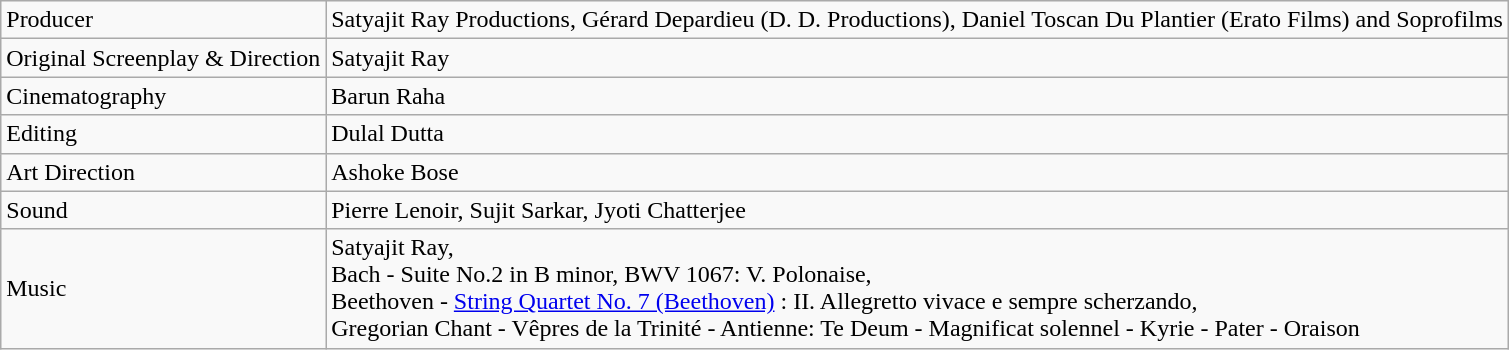<table class="wikitable sortable">
<tr>
<td>Producer</td>
<td>Satyajit Ray Productions, Gérard Depardieu (D. D. Productions), Daniel Toscan Du Plantier (Erato Films) and Soprofilms</td>
</tr>
<tr>
<td>Original Screenplay & Direction</td>
<td>Satyajit Ray</td>
</tr>
<tr>
<td>Cinematography</td>
<td>Barun Raha</td>
</tr>
<tr>
<td>Editing</td>
<td>Dulal Dutta</td>
</tr>
<tr>
<td>Art Direction</td>
<td>Ashoke Bose</td>
</tr>
<tr>
<td>Sound</td>
<td>Pierre Lenoir, Sujit Sarkar, Jyoti Chatterjee</td>
</tr>
<tr>
<td>Music</td>
<td>Satyajit Ray,<br>Bach - Suite No.2 in B minor, BWV 1067: V. Polonaise,<br>Beethoven - <a href='#'>String Quartet No. 7 (Beethoven)</a> : II. Allegretto vivace e sempre scherzando,<br>Gregorian Chant - Vêpres de la Trinité - Antienne: Te Deum - Magnificat solennel - Kyrie - Pater - Oraison</td>
</tr>
</table>
